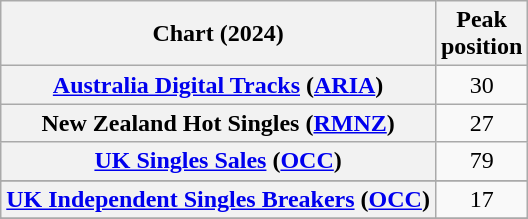<table class="wikitable sortable plainrowheaders" style="text-align:center">
<tr>
<th scope="col">Chart (2024)</th>
<th scope="col">Peak<br>position</th>
</tr>
<tr>
<th scope="row"><a href='#'>Australia Digital Tracks</a> (<a href='#'>ARIA</a>)</th>
<td>30</td>
</tr>
<tr>
<th scope="row">New Zealand Hot Singles (<a href='#'>RMNZ</a>)</th>
<td>27</td>
</tr>
<tr>
<th scope="row"><a href='#'>UK Singles Sales</a> (<a href='#'>OCC</a>)</th>
<td>79</td>
</tr>
<tr>
</tr>
<tr>
<th scope="row"><a href='#'>UK Independent Singles Breakers</a> (<a href='#'>OCC</a>)</th>
<td>17</td>
</tr>
<tr>
</tr>
<tr>
</tr>
<tr>
</tr>
<tr>
</tr>
</table>
